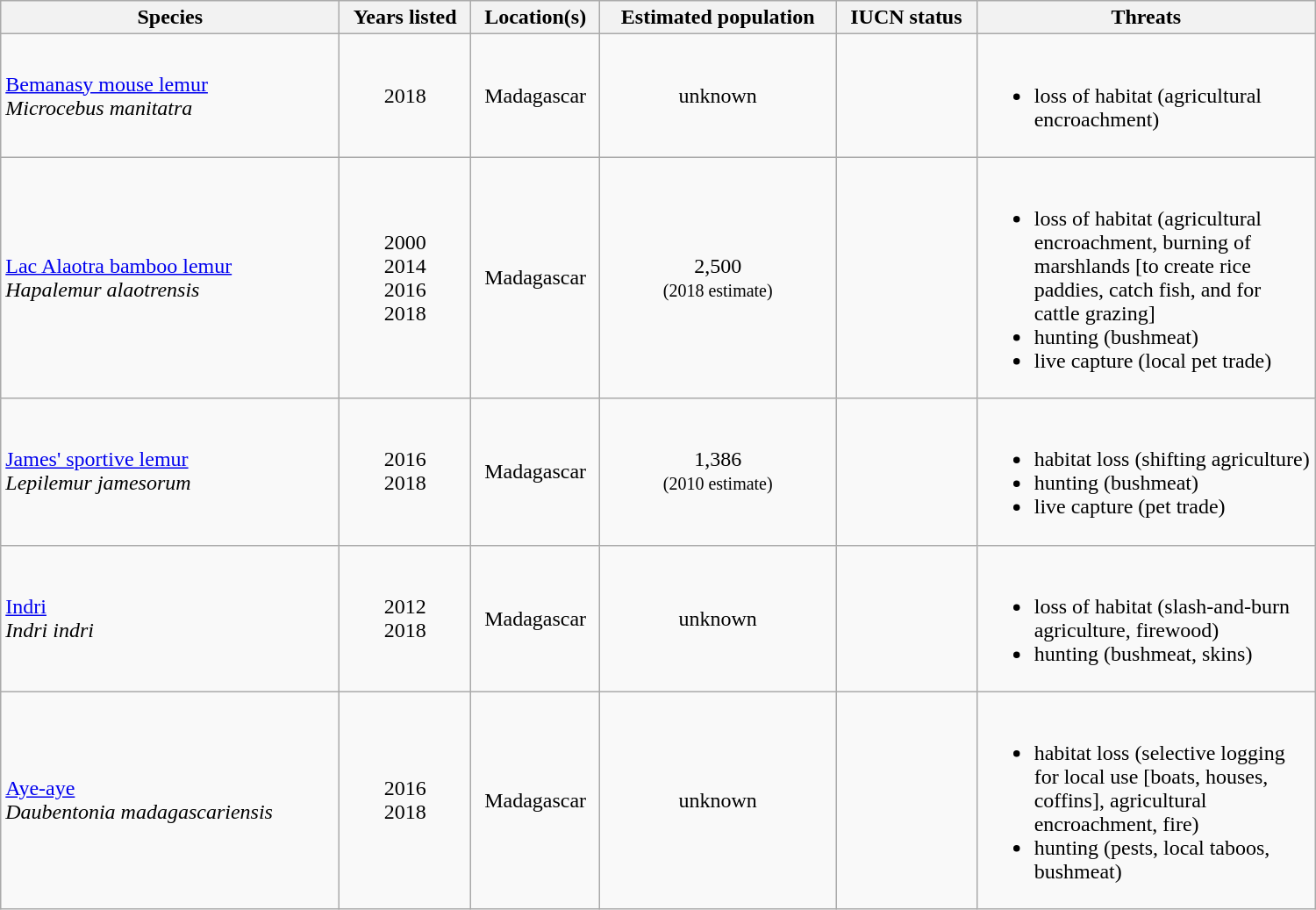<table class="wikitable" width="1000px">
<tr>
<th scope=col width="250">Species</th>
<th scope=col>Years listed</th>
<th scope=col>Location(s)</th>
<th scope=col>Estimated population</th>
<th scope=col>IUCN status</th>
<th scope=col width="250">Threats</th>
</tr>
<tr>
<td><a href='#'>Bemanasy mouse lemur</a><br><em>Microcebus manitatra</em></td>
<td align="center">2018</td>
<td align="center">Madagascar</td>
<td align="center">unknown</td>
<td align="center"></td>
<td><br><ul><li>loss of habitat (agricultural encroachment)</li></ul></td>
</tr>
<tr>
<td> <a href='#'>Lac Alaotra bamboo lemur</a><br><em>Hapalemur alaotrensis</em></td>
<td align="center">2000<br>2014<br>2016<br>2018</td>
<td align="center">Madagascar</td>
<td align="center">2,500<br><small>(2018 estimate)</small></td>
<td align="center"></td>
<td><br><ul><li>loss of habitat (agricultural encroachment, burning of marshlands [to create rice paddies, catch fish, and for cattle grazing]</li><li>hunting (bushmeat)</li><li>live capture (local pet trade)</li></ul></td>
</tr>
<tr>
<td><a href='#'>James' sportive lemur</a><br><em>Lepilemur jamesorum</em></td>
<td align="center">2016<br>2018</td>
<td align="center">Madagascar</td>
<td align="center">1,386 <br><small>(2010 estimate)</small></td>
<td align="center"></td>
<td><br><ul><li>habitat loss (shifting agriculture)</li><li>hunting (bushmeat)</li><li>live capture (pet trade)</li></ul></td>
</tr>
<tr>
<td> <a href='#'>Indri</a><br><em>Indri indri</em></td>
<td align="center">2012<br>2018</td>
<td align="center">Madagascar</td>
<td align="center">unknown</td>
<td align="center"></td>
<td><br><ul><li>loss of habitat (slash-and-burn agriculture, firewood)</li><li>hunting (bushmeat, skins)</li></ul></td>
</tr>
<tr>
<td> <a href='#'>Aye-aye</a><br><em>Daubentonia madagascariensis</em></td>
<td align="center">2016<br>2018</td>
<td align="center">Madagascar</td>
<td align="center">unknown</td>
<td align="center"></td>
<td><br><ul><li>habitat loss (selective logging for local use [boats, houses, coffins], agricultural encroachment, fire)</li><li>hunting (pests, local taboos, bushmeat)</li></ul></td>
</tr>
</table>
